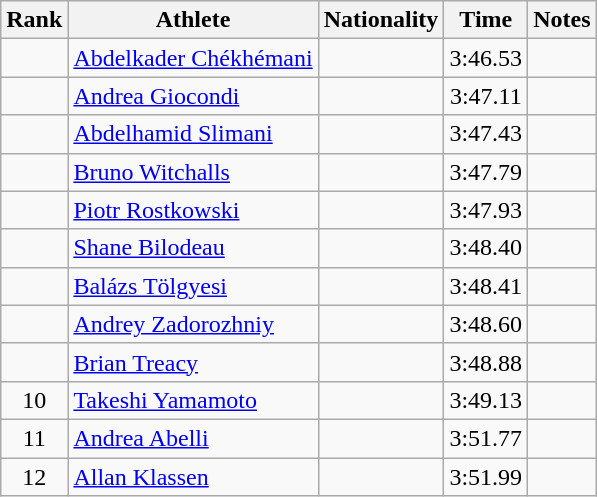<table class="wikitable sortable" style="text-align:center">
<tr>
<th>Rank</th>
<th>Athlete</th>
<th>Nationality</th>
<th>Time</th>
<th>Notes</th>
</tr>
<tr>
<td></td>
<td align=left><a href='#'>Abdelkader Chékhémani</a></td>
<td align=left></td>
<td>3:46.53</td>
<td></td>
</tr>
<tr>
<td></td>
<td align=left><a href='#'>Andrea Giocondi</a></td>
<td align=left></td>
<td>3:47.11</td>
<td></td>
</tr>
<tr>
<td></td>
<td align=left><a href='#'>Abdelhamid Slimani</a></td>
<td align=left></td>
<td>3:47.43</td>
<td></td>
</tr>
<tr>
<td></td>
<td align=left><a href='#'>Bruno Witchalls</a></td>
<td align=left></td>
<td>3:47.79</td>
<td></td>
</tr>
<tr>
<td></td>
<td align=left><a href='#'>Piotr Rostkowski</a></td>
<td align=left></td>
<td>3:47.93</td>
<td></td>
</tr>
<tr>
<td></td>
<td align=left><a href='#'>Shane Bilodeau</a></td>
<td align=left></td>
<td>3:48.40</td>
<td></td>
</tr>
<tr>
<td></td>
<td align=left><a href='#'>Balázs Tölgyesi</a></td>
<td align=left></td>
<td>3:48.41</td>
<td></td>
</tr>
<tr>
<td></td>
<td align=left><a href='#'>Andrey Zadorozhniy</a></td>
<td align=left></td>
<td>3:48.60</td>
<td></td>
</tr>
<tr>
<td></td>
<td align=left><a href='#'>Brian Treacy</a></td>
<td align=left></td>
<td>3:48.88</td>
<td></td>
</tr>
<tr>
<td>10</td>
<td align=left><a href='#'>Takeshi Yamamoto</a></td>
<td align=left></td>
<td>3:49.13</td>
<td></td>
</tr>
<tr>
<td>11</td>
<td align=left><a href='#'>Andrea Abelli</a></td>
<td align=left></td>
<td>3:51.77</td>
<td></td>
</tr>
<tr>
<td>12</td>
<td align=left><a href='#'>Allan Klassen</a></td>
<td align=left></td>
<td>3:51.99</td>
<td></td>
</tr>
</table>
